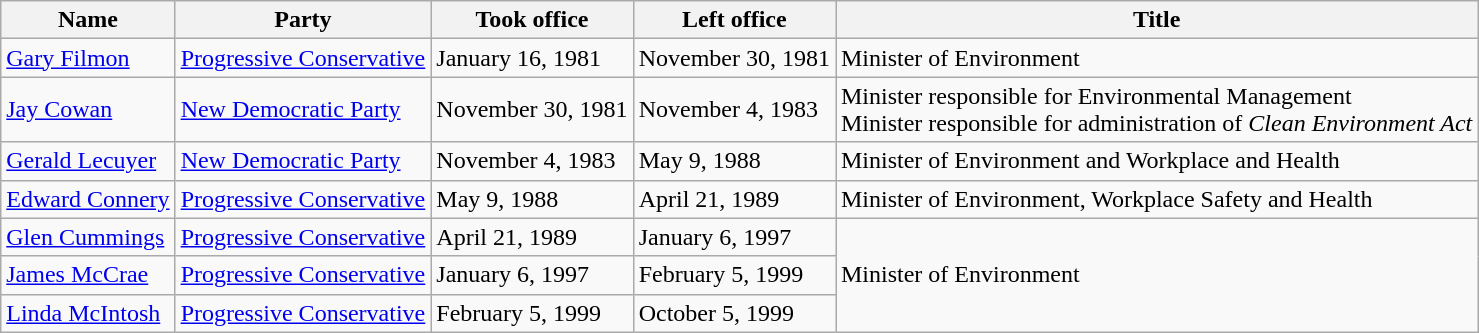<table class="wikitable">
<tr>
<th><strong>Name</strong></th>
<th><strong>Party</strong></th>
<th><strong>Took office</strong></th>
<th><strong>Left office</strong></th>
<th>Title</th>
</tr>
<tr>
<td><a href='#'>Gary Filmon</a></td>
<td><a href='#'>Progressive Conservative</a></td>
<td>January 16, 1981</td>
<td>November 30, 1981</td>
<td>Minister of Environment</td>
</tr>
<tr>
<td><a href='#'>Jay Cowan</a></td>
<td><a href='#'>New Democratic Party</a></td>
<td>November 30, 1981</td>
<td>November 4, 1983</td>
<td>Minister responsible for Environmental Management<br>Minister responsible for administration of <em>Clean Environment Act</em></td>
</tr>
<tr>
<td><a href='#'>Gerald Lecuyer</a></td>
<td><a href='#'>New Democratic Party</a></td>
<td>November 4, 1983</td>
<td>May 9, 1988</td>
<td>Minister of Environment and Workplace and Health</td>
</tr>
<tr>
<td><a href='#'>Edward Connery</a></td>
<td><a href='#'>Progressive Conservative</a></td>
<td>May 9, 1988</td>
<td>April 21, 1989</td>
<td>Minister of Environment, Workplace Safety and Health</td>
</tr>
<tr>
<td><a href='#'>Glen Cummings</a></td>
<td><a href='#'>Progressive Conservative</a></td>
<td>April 21, 1989</td>
<td>January 6, 1997</td>
<td rowspan="3">Minister of Environment</td>
</tr>
<tr>
<td><a href='#'>James McCrae</a></td>
<td><a href='#'>Progressive Conservative</a></td>
<td>January 6, 1997</td>
<td>February 5, 1999</td>
</tr>
<tr>
<td><a href='#'>Linda McIntosh</a></td>
<td><a href='#'>Progressive Conservative</a></td>
<td>February 5, 1999</td>
<td>October 5, 1999</td>
</tr>
</table>
